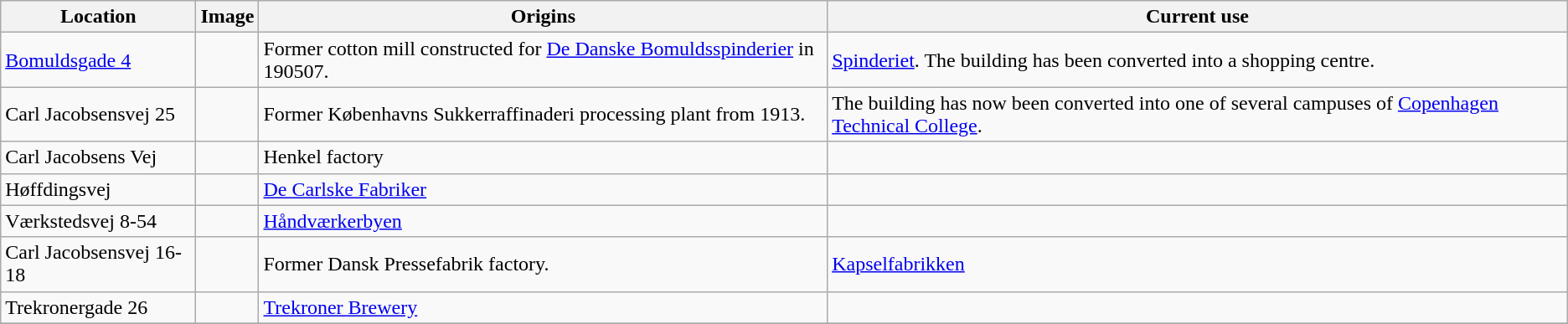<table class="wikitable sortable">
<tr>
<th>Location</th>
<th>Image</th>
<th>Origins</th>
<th>Current use</th>
</tr>
<tr>
<td><a href='#'>Bomuldsgade 4</a></td>
<td></td>
<td>Former cotton mill constructed for <a href='#'>De Danske Bomuldsspinderier</a> in 190507.</td>
<td><a href='#'>Spinderiet</a>. The building has been converted into a shopping centre.</td>
</tr>
<tr>
<td>Carl Jacobsensvej 25</td>
<td></td>
<td>Former Københavns Sukkerraffinaderi processing plant from 1913.</td>
<td>The building has now been converted into one of several campuses of <a href='#'>Copenhagen Technical College</a>.</td>
</tr>
<tr>
<td>Carl Jacobsens Vej</td>
<td></td>
<td>Henkel factory</td>
<td></td>
</tr>
<tr>
<td>Høffdingsvej</td>
<td></td>
<td><a href='#'>De Carlske Fabriker</a></td>
<td></td>
</tr>
<tr>
<td>Værkstedsvej 8-54</td>
<td></td>
<td><a href='#'>Håndværkerbyen</a></td>
<td></td>
</tr>
<tr>
<td>Carl Jacobsensvej 16-18</td>
<td></td>
<td>Former Dansk Pressefabrik factory.</td>
<td><a href='#'>Kapselfabrikken</a></td>
</tr>
<tr>
<td>Trekronergade 26</td>
<td></td>
<td><a href='#'>Trekroner Brewery</a></td>
<td></td>
</tr>
<tr>
</tr>
</table>
